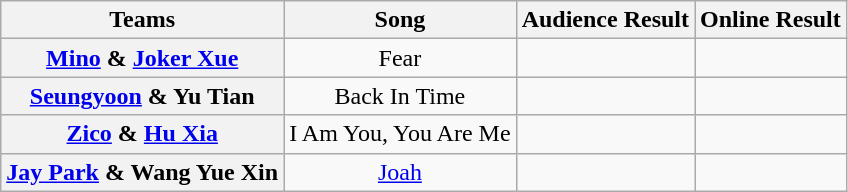<table class="wikitable" style="text-align:center">
<tr>
<th>Teams</th>
<th>Song</th>
<th>Audience Result</th>
<th>Online Result</th>
</tr>
<tr>
<th><a href='#'>Mino</a> & <a href='#'>Joker Xue</a></th>
<td>Fear</td>
<td></td>
<td></td>
</tr>
<tr>
<th><a href='#'>Seungyoon</a> & Yu Tian</th>
<td>Back In Time</td>
<td></td>
<td></td>
</tr>
<tr>
<th><a href='#'>Zico</a> & <a href='#'>Hu Xia</a></th>
<td>I Am You, You Are Me</td>
<td></td>
<td></td>
</tr>
<tr>
<th><a href='#'>Jay Park</a> & Wang Yue Xin</th>
<td><a href='#'>Joah</a></td>
<td></td>
<td></td>
</tr>
</table>
